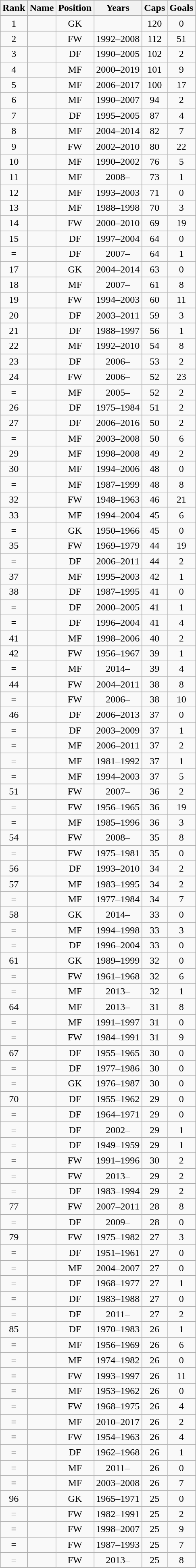<table class="wikitable sortable" style="text-align: center;">
<tr>
<th>Rank</th>
<th>Name</th>
<th>Position</th>
<th>Years</th>
<th>Caps</th>
<th>Goals</th>
</tr>
<tr>
<td>1</td>
<td align="left"></td>
<td>GK</td>
<td></td>
<td>120</td>
<td>0</td>
</tr>
<tr>
<td>2</td>
<td align="left"></td>
<td>FW</td>
<td>1992–2008</td>
<td>112</td>
<td>51</td>
</tr>
<tr>
<td>3</td>
<td align="left"></td>
<td>DF</td>
<td>1990–2005</td>
<td>102</td>
<td>2</td>
</tr>
<tr>
<td>4</td>
<td align="left"></td>
<td>MF</td>
<td>2000–2019</td>
<td>101</td>
<td>9</td>
</tr>
<tr>
<td>5</td>
<td align="left"></td>
<td>MF</td>
<td>2006–2017</td>
<td>100</td>
<td>17</td>
</tr>
<tr>
<td>6</td>
<td align="left"></td>
<td>MF</td>
<td>1990–2007</td>
<td>94</td>
<td>2</td>
</tr>
<tr>
<td>7</td>
<td align="left"></td>
<td>DF</td>
<td>1995–2005</td>
<td>87</td>
<td>4</td>
</tr>
<tr>
<td>8</td>
<td align="left"></td>
<td>MF</td>
<td>2004–2014</td>
<td>82</td>
<td>7</td>
</tr>
<tr>
<td>9</td>
<td align="left"></td>
<td>FW</td>
<td>2002–2010</td>
<td>80</td>
<td>22</td>
</tr>
<tr>
<td>10</td>
<td align="left"></td>
<td>MF</td>
<td>1990–2002</td>
<td>76</td>
<td>5</td>
</tr>
<tr>
<td>11</td>
<td align="left"><strong></strong></td>
<td>MF</td>
<td>2008–</td>
<td>73</td>
<td>1</td>
</tr>
<tr>
<td>12</td>
<td align="left"></td>
<td>MF</td>
<td>1993–2003</td>
<td>71</td>
<td>0</td>
</tr>
<tr>
<td>13</td>
<td align="left"></td>
<td>MF</td>
<td>1988–1998</td>
<td>70</td>
<td>3</td>
</tr>
<tr>
<td>14</td>
<td align="left"></td>
<td>FW</td>
<td>2000–2010</td>
<td>69</td>
<td>19</td>
</tr>
<tr>
<td>15</td>
<td align="left"></td>
<td>DF</td>
<td>1997–2004</td>
<td>64</td>
<td>0</td>
</tr>
<tr>
<td>=</td>
<td align="left"><strong></strong></td>
<td>DF</td>
<td>2007–</td>
<td>64</td>
<td>1</td>
</tr>
<tr>
<td>17</td>
<td align="left"></td>
<td>GK</td>
<td>2004–2014</td>
<td>63</td>
<td>0</td>
</tr>
<tr>
<td>18</td>
<td align="left"><strong></strong></td>
<td>MF</td>
<td>2007–</td>
<td>61</td>
<td>8</td>
</tr>
<tr>
<td>19</td>
<td align="left"></td>
<td>FW</td>
<td>1994–2003</td>
<td>60</td>
<td>11</td>
</tr>
<tr>
<td>20</td>
<td align="left"></td>
<td>DF</td>
<td>2003–2011</td>
<td>59</td>
<td>3</td>
</tr>
<tr>
<td>21</td>
<td align="left"></td>
<td>DF</td>
<td>1988–1997</td>
<td>56</td>
<td>1</td>
</tr>
<tr>
<td>22</td>
<td align="left"></td>
<td>MF</td>
<td>1992–2010</td>
<td>54</td>
<td>8</td>
</tr>
<tr>
<td>23</td>
<td align="left"><strong></strong></td>
<td>DF</td>
<td>2006–</td>
<td>53</td>
<td>2</td>
</tr>
<tr>
<td>24</td>
<td align="left"><strong></strong></td>
<td>FW</td>
<td>2006–</td>
<td>52</td>
<td>23</td>
</tr>
<tr>
<td>=</td>
<td align="left"><strong></strong></td>
<td>MF</td>
<td>2005–</td>
<td>52</td>
<td>2</td>
</tr>
<tr>
<td>26</td>
<td align="left"></td>
<td>DF</td>
<td>1975–1984</td>
<td>51</td>
<td>2</td>
</tr>
<tr>
<td>27</td>
<td align="left"></td>
<td>DF</td>
<td>2006–2016</td>
<td>50</td>
<td>2</td>
</tr>
<tr>
<td>=</td>
<td align="left"></td>
<td>MF</td>
<td>2003–2008</td>
<td>50</td>
<td>6</td>
</tr>
<tr>
<td>29</td>
<td align="left"></td>
<td>MF</td>
<td>1998–2008</td>
<td>49</td>
<td>2</td>
</tr>
<tr>
<td>30</td>
<td align="left"></td>
<td>MF</td>
<td>1994–2006</td>
<td>48</td>
<td>0</td>
</tr>
<tr>
<td>=</td>
<td align="left"></td>
<td>MF</td>
<td>1987–1999</td>
<td>48</td>
<td>8</td>
</tr>
<tr>
<td>32</td>
<td align="left"></td>
<td>FW</td>
<td>1948–1963</td>
<td>46</td>
<td>21</td>
</tr>
<tr>
<td>33</td>
<td align="left"></td>
<td>MF</td>
<td>1994–2004</td>
<td>45</td>
<td>6</td>
</tr>
<tr>
<td>=</td>
<td align="left"></td>
<td>GK</td>
<td>1950–1966</td>
<td>45</td>
<td>0</td>
</tr>
<tr>
<td>35</td>
<td align="left"></td>
<td>FW</td>
<td>1969–1979</td>
<td>44</td>
<td>19</td>
</tr>
<tr>
<td>=</td>
<td align="left"></td>
<td>DF</td>
<td>2006–2011</td>
<td>44</td>
<td>2</td>
</tr>
<tr>
<td>37</td>
<td align="left"></td>
<td>MF</td>
<td>1995–2003</td>
<td>42</td>
<td>1</td>
</tr>
<tr>
<td>38</td>
<td align="left"></td>
<td>DF</td>
<td>1987–1995</td>
<td>41</td>
<td>0</td>
</tr>
<tr>
<td>=</td>
<td align="left"></td>
<td>DF</td>
<td>2000–2005</td>
<td>41</td>
<td>1</td>
</tr>
<tr>
<td>=</td>
<td align="left"></td>
<td>DF</td>
<td>1996–2004</td>
<td>41</td>
<td>4</td>
</tr>
<tr>
<td>41</td>
<td align="left"></td>
<td>MF</td>
<td>1998–2006</td>
<td>40</td>
<td>2</td>
</tr>
<tr>
<td>42</td>
<td align="left"></td>
<td>FW</td>
<td>1956–1967</td>
<td>39</td>
<td>1</td>
</tr>
<tr>
<td>=</td>
<td align="left"><strong></strong></td>
<td>MF</td>
<td>2014–</td>
<td>39</td>
<td>4</td>
</tr>
<tr>
<td>44</td>
<td align="left"></td>
<td>FW</td>
<td>2004–2011</td>
<td>38</td>
<td>8</td>
</tr>
<tr>
<td>=</td>
<td align="left"><strong></strong></td>
<td>FW</td>
<td>2006–</td>
<td>38</td>
<td>10</td>
</tr>
<tr>
<td>46</td>
<td align="left"></td>
<td>DF</td>
<td>2006–2013</td>
<td>37</td>
<td>0</td>
</tr>
<tr>
<td>=</td>
<td align="left"></td>
<td>DF</td>
<td>2003–2009</td>
<td>37</td>
<td>1</td>
</tr>
<tr>
<td>=</td>
<td align="left"></td>
<td>MF</td>
<td>2006–2011</td>
<td>37</td>
<td>2</td>
</tr>
<tr>
<td>=</td>
<td align="left"></td>
<td>MF</td>
<td>1981–1992</td>
<td>37</td>
<td>1</td>
</tr>
<tr>
<td>=</td>
<td align="left"></td>
<td>MF</td>
<td>1994–2003</td>
<td>37</td>
<td>5</td>
</tr>
<tr>
<td>51</td>
<td align="left"><strong></strong></td>
<td>FW</td>
<td>2007–</td>
<td>36</td>
<td>2</td>
</tr>
<tr>
<td>=</td>
<td align="left"></td>
<td>FW</td>
<td>1956–1965</td>
<td>36</td>
<td>19</td>
</tr>
<tr>
<td>=</td>
<td align="left"></td>
<td>MF</td>
<td>1985–1996</td>
<td>36</td>
<td>3</td>
</tr>
<tr>
<td>54</td>
<td align="left"><strong></strong></td>
<td>FW</td>
<td>2008–</td>
<td>35</td>
<td>8</td>
</tr>
<tr>
<td>=</td>
<td align="left"></td>
<td>FW</td>
<td>1975–1981</td>
<td>35</td>
<td>0</td>
</tr>
<tr>
<td>56</td>
<td align="left"></td>
<td>DF</td>
<td>1993–2010</td>
<td>34</td>
<td>2</td>
</tr>
<tr>
<td>57</td>
<td align="left"></td>
<td>MF</td>
<td>1983–1995</td>
<td>34</td>
<td>2</td>
</tr>
<tr>
<td>=</td>
<td align="left"></td>
<td>MF</td>
<td>1977–1984</td>
<td>34</td>
<td>7</td>
</tr>
<tr>
<td>58</td>
<td align="left"><strong></strong></td>
<td>GK</td>
<td>2014–</td>
<td>33</td>
<td>0</td>
</tr>
<tr>
<td>=</td>
<td align="left"></td>
<td>MF</td>
<td>1994–1998</td>
<td>33</td>
<td>3</td>
</tr>
<tr>
<td>=</td>
<td align="left"></td>
<td>DF</td>
<td>1996–2004</td>
<td>33</td>
<td>0</td>
</tr>
<tr>
<td>61</td>
<td align="left"></td>
<td>GK</td>
<td>1989–1999</td>
<td>32</td>
<td>0</td>
</tr>
<tr>
<td>=</td>
<td align="left"></td>
<td>FW</td>
<td>1961–1968</td>
<td>32</td>
<td>6</td>
</tr>
<tr>
<td>=</td>
<td align="left"><strong></strong></td>
<td>MF</td>
<td>2013–</td>
<td>32</td>
<td>1</td>
</tr>
<tr>
<td>64</td>
<td align="left"><strong></strong></td>
<td>MF</td>
<td>2013–</td>
<td>31</td>
<td>8</td>
</tr>
<tr>
<td>=</td>
<td align="left"></td>
<td>MF</td>
<td>1991–1997</td>
<td>31</td>
<td>0</td>
</tr>
<tr>
<td>=</td>
<td align="left"></td>
<td>FW</td>
<td>1984–1991</td>
<td>31</td>
<td>9</td>
</tr>
<tr>
<td>67</td>
<td align="left"></td>
<td>DF</td>
<td>1955–1965</td>
<td>30</td>
<td>0</td>
</tr>
<tr>
<td>=</td>
<td align="left"></td>
<td>DF</td>
<td>1977–1986</td>
<td>30</td>
<td>0</td>
</tr>
<tr>
<td>=</td>
<td align="left"></td>
<td>GK</td>
<td>1976–1987</td>
<td>30</td>
<td>0</td>
</tr>
<tr>
<td>70</td>
<td align="left"></td>
<td>DF</td>
<td>1955–1962</td>
<td>29</td>
<td>0</td>
</tr>
<tr>
<td>=</td>
<td align="left"></td>
<td>DF</td>
<td>1964–1971</td>
<td>29</td>
<td>0</td>
</tr>
<tr>
<td>=</td>
<td align="left"></td>
<td>DF</td>
<td>2002–</td>
<td>29</td>
<td>1</td>
</tr>
<tr>
<td>=</td>
<td align="left"></td>
<td>DF</td>
<td>1949–1959</td>
<td>29</td>
<td>1</td>
</tr>
<tr>
<td>=</td>
<td align="left"></td>
<td>FW</td>
<td>1991–1996</td>
<td>30</td>
<td>2</td>
</tr>
<tr>
<td>=</td>
<td align="left"></td>
<td>FW</td>
<td>2013–</td>
<td>29</td>
<td>2</td>
</tr>
<tr>
<td>=</td>
<td align="left"></td>
<td>DF</td>
<td>1983–1994</td>
<td>29</td>
<td>2</td>
</tr>
<tr>
<td>77</td>
<td align="left"></td>
<td>FW</td>
<td>2007–2011</td>
<td>28</td>
<td>8</td>
</tr>
<tr>
<td>=</td>
<td align="left"><strong></strong></td>
<td>DF</td>
<td>2009–</td>
<td>28</td>
<td>0</td>
</tr>
<tr>
<td>79</td>
<td align="left"></td>
<td>FW</td>
<td>1975–1982</td>
<td>27</td>
<td>3</td>
</tr>
<tr>
<td>=</td>
<td align="left"></td>
<td>DF</td>
<td>1951–1961</td>
<td>27</td>
<td>0</td>
</tr>
<tr>
<td>=</td>
<td align="left"></td>
<td>MF</td>
<td>2004–2007</td>
<td>27</td>
<td>0</td>
</tr>
<tr>
<td>=</td>
<td align="left"></td>
<td>DF</td>
<td>1968–1977</td>
<td>27</td>
<td>1</td>
</tr>
<tr>
<td>=</td>
<td align="left"></td>
<td>DF</td>
<td>1983–1988</td>
<td>27</td>
<td>0</td>
</tr>
<tr>
<td>=</td>
<td align="left"></td>
<td>DF</td>
<td>2011–</td>
<td>27</td>
<td>2</td>
</tr>
<tr>
<td>85</td>
<td align="left"></td>
<td>DF</td>
<td>1970–1983</td>
<td>26</td>
<td>1</td>
</tr>
<tr>
<td>=</td>
<td align="left"></td>
<td>MF</td>
<td>1956–1969</td>
<td>26</td>
<td>6</td>
</tr>
<tr>
<td>=</td>
<td align="left"></td>
<td>MF</td>
<td>1974–1982</td>
<td>26</td>
<td>0</td>
</tr>
<tr>
<td>=</td>
<td align="left"></td>
<td>FW</td>
<td>1993–1997</td>
<td>26</td>
<td>11</td>
</tr>
<tr>
<td>=</td>
<td align="left"></td>
<td>MF</td>
<td>1953–1962</td>
<td>26</td>
<td>0</td>
</tr>
<tr>
<td>=</td>
<td align="left"></td>
<td>FW</td>
<td>1968–1975</td>
<td>26</td>
<td>4</td>
</tr>
<tr>
<td>=</td>
<td align="left"><strong></strong></td>
<td>MF</td>
<td>2010–2017</td>
<td>26</td>
<td>2</td>
</tr>
<tr>
<td>=</td>
<td align="left"></td>
<td>FW</td>
<td>1954–1963</td>
<td>26</td>
<td>4</td>
</tr>
<tr>
<td>=</td>
<td align="left"></td>
<td>DF</td>
<td>1962–1968</td>
<td>26</td>
<td>1</td>
</tr>
<tr>
<td>=</td>
<td align="left"><strong></strong></td>
<td>MF</td>
<td>2011–</td>
<td>26</td>
<td>0</td>
</tr>
<tr>
<td>=</td>
<td align="left"></td>
<td>MF</td>
<td>2003–2008</td>
<td>26</td>
<td>7</td>
</tr>
<tr>
<td>96</td>
<td align="left"></td>
<td>GK</td>
<td>1965–1971</td>
<td>25</td>
<td>0</td>
</tr>
<tr>
<td>=</td>
<td align="left"></td>
<td>FW</td>
<td>1982–1991</td>
<td>25</td>
<td>2</td>
</tr>
<tr>
<td>=</td>
<td align="left"></td>
<td>FW</td>
<td>1998–2007</td>
<td>25</td>
<td>9</td>
</tr>
<tr>
<td>=</td>
<td align="left"></td>
<td>FW</td>
<td>1987–1993</td>
<td>25</td>
<td>7</td>
</tr>
<tr>
<td>=</td>
<td align="left"><strong></strong></td>
<td>FW</td>
<td>2013–</td>
<td>25</td>
<td>8</td>
</tr>
</table>
